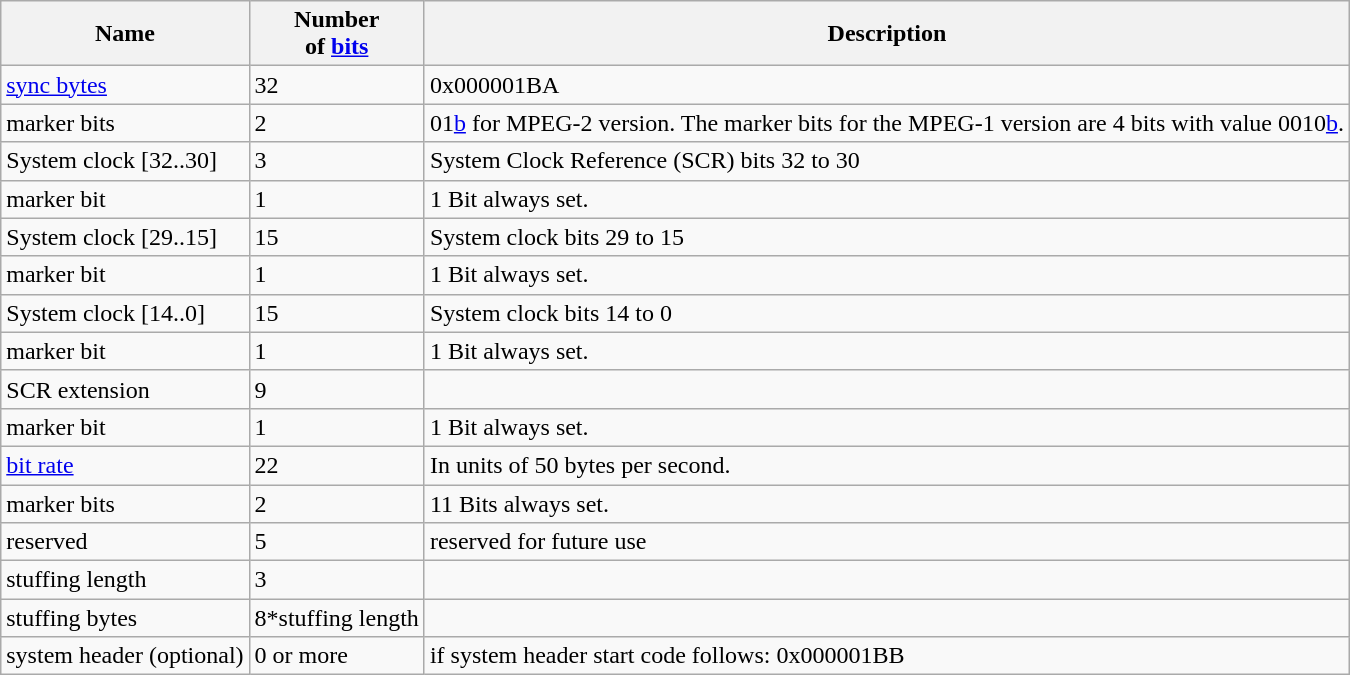<table class="wikitable">
<tr>
<th>Name</th>
<th>Number<br>of <a href='#'>bits</a></th>
<th>Description</th>
</tr>
<tr>
<td><a href='#'>sync bytes</a></td>
<td>32</td>
<td>0x000001BA</td>
</tr>
<tr>
<td>marker bits</td>
<td>2</td>
<td>01<a href='#'>b</a> for MPEG-2 version. The marker bits for the MPEG-1 version are 4 bits with value 0010<a href='#'>b</a>.</td>
</tr>
<tr>
<td>System clock [32..30]</td>
<td>3</td>
<td>System Clock Reference (SCR) bits 32 to 30</td>
</tr>
<tr>
<td>marker bit</td>
<td>1</td>
<td>1 Bit always set.</td>
</tr>
<tr>
<td>System clock [29..15]</td>
<td>15</td>
<td>System clock bits 29 to 15</td>
</tr>
<tr>
<td>marker bit</td>
<td>1</td>
<td>1 Bit always set.</td>
</tr>
<tr>
<td>System clock [14..0]</td>
<td>15</td>
<td>System clock bits 14 to 0</td>
</tr>
<tr>
<td>marker bit</td>
<td>1</td>
<td>1 Bit always set.</td>
</tr>
<tr>
<td>SCR extension</td>
<td>9</td>
<td></td>
</tr>
<tr>
<td>marker bit</td>
<td>1</td>
<td>1 Bit always set.</td>
</tr>
<tr>
<td><a href='#'>bit rate</a></td>
<td>22</td>
<td>In units of 50 bytes per second.</td>
</tr>
<tr>
<td>marker bits</td>
<td>2</td>
<td>11 Bits always set.</td>
</tr>
<tr>
<td>reserved</td>
<td>5</td>
<td>reserved for future use</td>
</tr>
<tr>
<td>stuffing length</td>
<td>3</td>
<td></td>
</tr>
<tr>
<td>stuffing bytes</td>
<td>8*stuffing length</td>
<td></td>
</tr>
<tr>
<td>system header (optional)</td>
<td>0 or more</td>
<td>if system header start code follows: 0x000001BB</td>
</tr>
</table>
